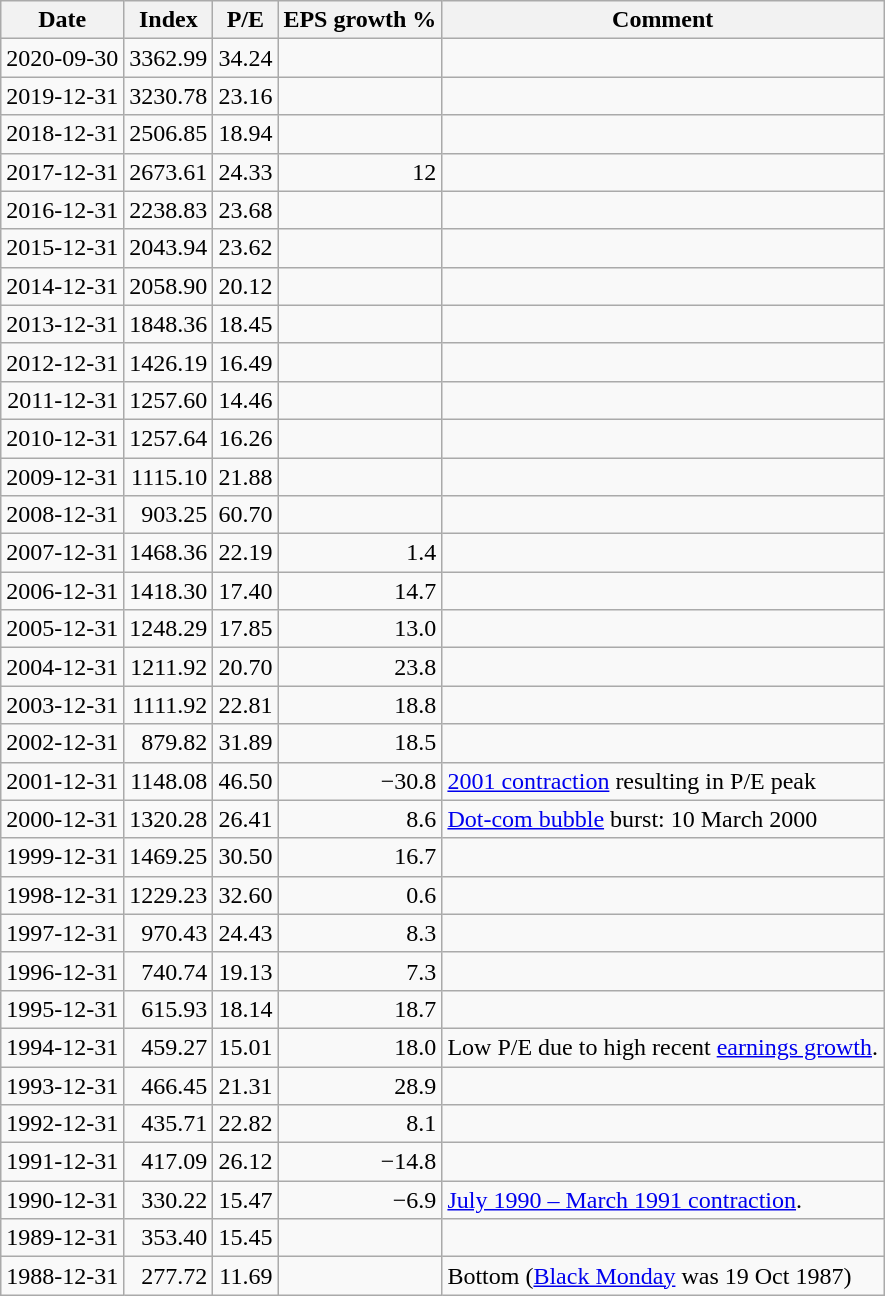<table class="wikitable sortable" style="text-align:right;">
<tr>
<th>Date</th>
<th>Index</th>
<th>P/E</th>
<th>EPS growth %</th>
<th>Comment</th>
</tr>
<tr>
<td>2020-09-30</td>
<td>3362.99</td>
<td>34.24</td>
<td></td>
<td></td>
</tr>
<tr>
<td>2019-12-31</td>
<td>3230.78</td>
<td>23.16</td>
<td></td>
<td></td>
</tr>
<tr>
<td>2018-12-31</td>
<td>2506.85</td>
<td>18.94</td>
<td></td>
<td></td>
</tr>
<tr>
<td>2017-12-31</td>
<td>2673.61</td>
<td>24.33</td>
<td>12</td>
<td></td>
</tr>
<tr>
<td>2016-12-31</td>
<td>2238.83</td>
<td>23.68</td>
<td></td>
<td></td>
</tr>
<tr>
<td>2015-12-31</td>
<td>2043.94</td>
<td>23.62</td>
<td></td>
<td></td>
</tr>
<tr>
<td>2014-12-31</td>
<td>2058.90</td>
<td>20.12</td>
<td></td>
<td></td>
</tr>
<tr>
<td>2013-12-31</td>
<td>1848.36</td>
<td>18.45</td>
<td></td>
<td></td>
</tr>
<tr>
<td>2012-12-31</td>
<td>1426.19</td>
<td>16.49</td>
<td></td>
<td></td>
</tr>
<tr>
<td>2011-12-31</td>
<td>1257.60</td>
<td>14.46</td>
<td></td>
<td></td>
</tr>
<tr>
<td>2010-12-31</td>
<td>1257.64</td>
<td>16.26</td>
<td></td>
<td></td>
</tr>
<tr>
<td>2009-12-31</td>
<td>1115.10</td>
<td>21.88</td>
<td></td>
<td></td>
</tr>
<tr>
<td>2008-12-31</td>
<td>903.25</td>
<td>60.70</td>
<td></td>
<td></td>
</tr>
<tr>
<td>2007-12-31</td>
<td>1468.36</td>
<td>22.19</td>
<td>1.4</td>
<td></td>
</tr>
<tr>
<td>2006-12-31</td>
<td>1418.30</td>
<td>17.40</td>
<td>14.7</td>
<td></td>
</tr>
<tr>
<td>2005-12-31</td>
<td>1248.29</td>
<td>17.85</td>
<td>13.0</td>
<td></td>
</tr>
<tr>
<td>2004-12-31</td>
<td>1211.92</td>
<td>20.70</td>
<td>23.8</td>
<td></td>
</tr>
<tr>
<td>2003-12-31</td>
<td>1111.92</td>
<td>22.81</td>
<td>18.8</td>
<td></td>
</tr>
<tr>
<td>2002-12-31</td>
<td>879.82</td>
<td>31.89</td>
<td>18.5</td>
<td></td>
</tr>
<tr>
<td>2001-12-31</td>
<td>1148.08</td>
<td>46.50</td>
<td>−30.8</td>
<td style="text-align:left;"><a href='#'>2001 contraction</a> resulting in P/E peak</td>
</tr>
<tr>
<td>2000-12-31</td>
<td>1320.28</td>
<td>26.41</td>
<td>8.6</td>
<td style="text-align:left;"><a href='#'>Dot-com bubble</a> burst: 10 March 2000</td>
</tr>
<tr>
<td>1999-12-31</td>
<td>1469.25</td>
<td>30.50</td>
<td>16.7</td>
<td></td>
</tr>
<tr>
<td>1998-12-31</td>
<td>1229.23</td>
<td>32.60</td>
<td>0.6</td>
<td></td>
</tr>
<tr>
<td>1997-12-31</td>
<td>970.43</td>
<td>24.43</td>
<td>8.3</td>
<td></td>
</tr>
<tr>
<td>1996-12-31</td>
<td>740.74</td>
<td>19.13</td>
<td>7.3</td>
<td></td>
</tr>
<tr>
<td>1995-12-31</td>
<td>615.93</td>
<td>18.14</td>
<td>18.7</td>
<td></td>
</tr>
<tr>
<td>1994-12-31</td>
<td>459.27</td>
<td>15.01</td>
<td>18.0</td>
<td style="text-align:left;">Low P/E due to high recent <a href='#'>earnings growth</a>.</td>
</tr>
<tr>
<td>1993-12-31</td>
<td>466.45</td>
<td>21.31</td>
<td>28.9</td>
<td></td>
</tr>
<tr>
<td>1992-12-31</td>
<td>435.71</td>
<td>22.82</td>
<td>8.1</td>
<td></td>
</tr>
<tr>
<td>1991-12-31</td>
<td>417.09</td>
<td>26.12</td>
<td>−14.8</td>
<td></td>
</tr>
<tr>
<td>1990-12-31</td>
<td>330.22</td>
<td>15.47</td>
<td>−6.9</td>
<td style="text-align:left;"><a href='#'>July 1990 – March 1991 contraction</a>.</td>
</tr>
<tr>
<td>1989-12-31</td>
<td>353.40</td>
<td>15.45</td>
<td></td>
<td></td>
</tr>
<tr>
<td>1988-12-31</td>
<td>277.72</td>
<td>11.69</td>
<td></td>
<td style="text-align:left;">Bottom (<a href='#'>Black Monday</a> was 19 Oct 1987)</td>
</tr>
</table>
